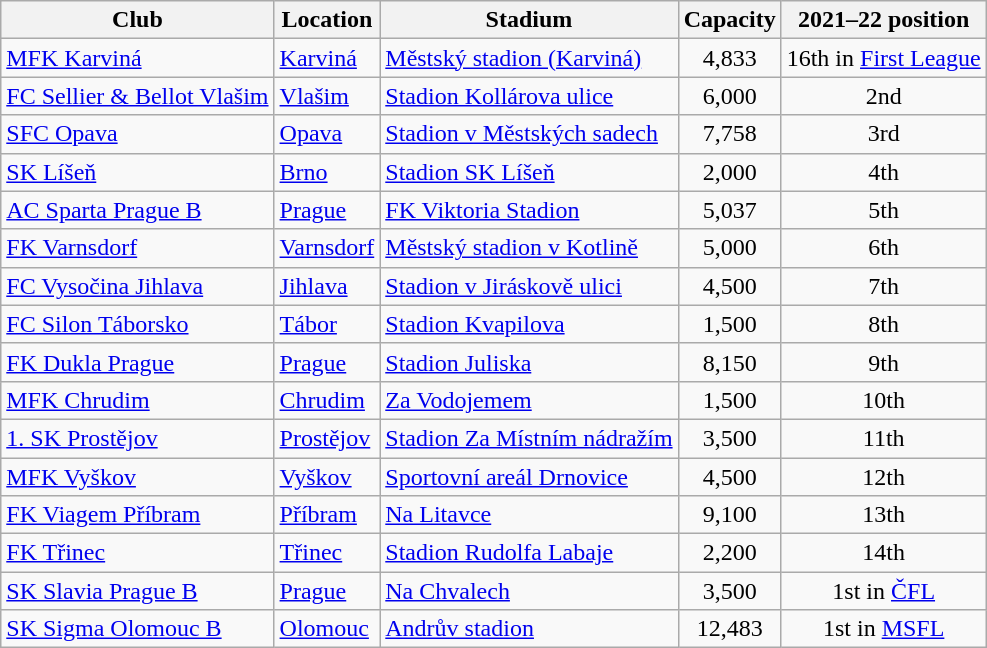<table class="wikitable sortable">
<tr>
<th>Club</th>
<th>Location</th>
<th>Stadium</th>
<th>Capacity</th>
<th>2021–22 position</th>
</tr>
<tr>
<td><a href='#'>MFK Karviná</a></td>
<td><a href='#'>Karviná</a></td>
<td><a href='#'>Městský stadion (Karviná)</a></td>
<td align="center">4,833</td>
<td align="center">16th in <a href='#'>First League</a></td>
</tr>
<tr>
<td><a href='#'>FC Sellier & Bellot Vlašim</a></td>
<td><a href='#'>Vlašim</a></td>
<td><a href='#'>Stadion Kollárova ulice</a></td>
<td align="center">6,000</td>
<td align="center">2nd</td>
</tr>
<tr>
<td><a href='#'>SFC Opava</a></td>
<td><a href='#'>Opava</a></td>
<td><a href='#'>Stadion v Městských sadech</a></td>
<td align="center">7,758</td>
<td align="center">3rd</td>
</tr>
<tr>
<td><a href='#'>SK Líšeň</a></td>
<td><a href='#'>Brno</a></td>
<td><a href='#'>Stadion SK Líšeň</a></td>
<td align="center">2,000</td>
<td align="center">4th</td>
</tr>
<tr>
<td><a href='#'>AC Sparta Prague B</a></td>
<td><a href='#'>Prague</a></td>
<td><a href='#'>FK Viktoria Stadion</a></td>
<td align="center">5,037</td>
<td align="center">5th</td>
</tr>
<tr>
<td><a href='#'>FK Varnsdorf</a></td>
<td><a href='#'>Varnsdorf</a></td>
<td><a href='#'>Městský stadion v Kotlině</a></td>
<td align="center">5,000</td>
<td align="center">6th</td>
</tr>
<tr>
<td><a href='#'>FC Vysočina Jihlava</a></td>
<td><a href='#'>Jihlava</a></td>
<td><a href='#'>Stadion v Jiráskově ulici</a></td>
<td align="center">4,500</td>
<td align="center">7th</td>
</tr>
<tr>
<td><a href='#'>FC Silon Táborsko</a></td>
<td><a href='#'>Tábor</a></td>
<td><a href='#'>Stadion Kvapilova</a></td>
<td align="center">1,500</td>
<td align="center">8th</td>
</tr>
<tr>
<td><a href='#'>FK Dukla Prague</a></td>
<td><a href='#'>Prague</a></td>
<td><a href='#'>Stadion Juliska</a></td>
<td align="center">8,150</td>
<td align="center">9th</td>
</tr>
<tr>
<td><a href='#'>MFK Chrudim</a></td>
<td><a href='#'>Chrudim</a></td>
<td><a href='#'>Za Vodojemem</a></td>
<td align="center">1,500</td>
<td align="center">10th</td>
</tr>
<tr>
<td><a href='#'>1. SK Prostějov</a></td>
<td><a href='#'>Prostějov</a></td>
<td><a href='#'>Stadion Za Místním nádražím</a></td>
<td align="center">3,500</td>
<td align="center">11th</td>
</tr>
<tr>
<td><a href='#'>MFK Vyškov</a></td>
<td><a href='#'>Vyškov</a></td>
<td><a href='#'>Sportovní areál Drnovice</a></td>
<td align="center">4,500</td>
<td align="center">12th</td>
</tr>
<tr>
<td><a href='#'>FK Viagem Příbram</a></td>
<td><a href='#'>Příbram</a></td>
<td><a href='#'>Na Litavce</a></td>
<td align="center">9,100</td>
<td align="center">13th</td>
</tr>
<tr>
<td><a href='#'>FK Třinec</a></td>
<td><a href='#'>Třinec</a></td>
<td><a href='#'>Stadion Rudolfa Labaje</a></td>
<td align="center">2,200</td>
<td align="center">14th</td>
</tr>
<tr>
<td><a href='#'>SK Slavia Prague B</a></td>
<td><a href='#'>Prague</a></td>
<td><a href='#'>Na Chvalech</a></td>
<td align="center">3,500</td>
<td align="center">1st in <a href='#'>ČFL</a></td>
</tr>
<tr>
<td><a href='#'>SK Sigma Olomouc B</a></td>
<td><a href='#'>Olomouc</a></td>
<td><a href='#'>Andrův stadion</a></td>
<td align="center">12,483</td>
<td align="center">1st in <a href='#'>MSFL</a></td>
</tr>
</table>
